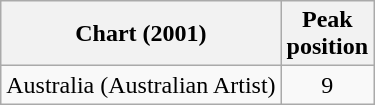<table class="wikitable">
<tr>
<th>Chart (2001)</th>
<th>Peak<br>position</th>
</tr>
<tr>
<td align="left">Australia (Australian Artist)</td>
<td style="text-align:center;">9</td>
</tr>
</table>
